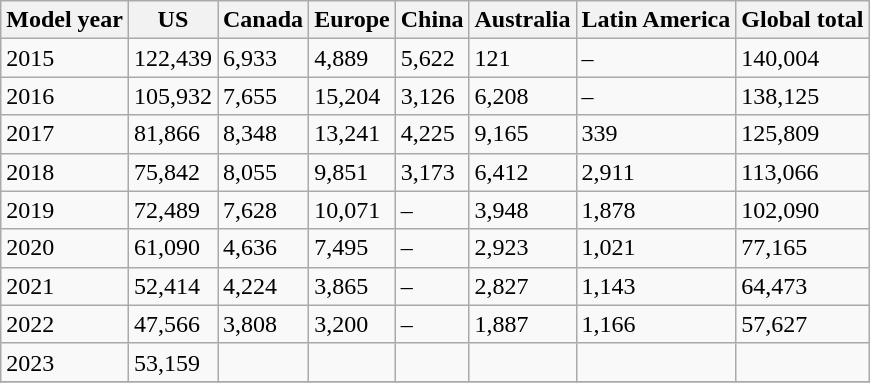<table class="wikitable defaultcenter">
<tr>
<th>Model year</th>
<th>US</th>
<th>Canada</th>
<th>Europe</th>
<th>China</th>
<th>Australia</th>
<th>Latin America</th>
<th>Global total</th>
</tr>
<tr>
<td>2015</td>
<td>122,439</td>
<td>6,933</td>
<td>4,889</td>
<td>5,622</td>
<td>121</td>
<td>–</td>
<td>140,004</td>
</tr>
<tr>
<td>2016</td>
<td>105,932</td>
<td>7,655</td>
<td>15,204</td>
<td>3,126</td>
<td>6,208</td>
<td>–</td>
<td>138,125</td>
</tr>
<tr>
<td>2017</td>
<td>81,866</td>
<td>8,348</td>
<td>13,241</td>
<td>4,225</td>
<td>9,165</td>
<td>339</td>
<td>125,809</td>
</tr>
<tr>
<td>2018</td>
<td>75,842</td>
<td>8,055</td>
<td>9,851</td>
<td>3,173</td>
<td>6,412</td>
<td>2,911</td>
<td>113,066</td>
</tr>
<tr>
<td>2019</td>
<td>72,489</td>
<td>7,628</td>
<td>10,071</td>
<td>–</td>
<td>3,948</td>
<td>1,878</td>
<td>102,090</td>
</tr>
<tr>
<td>2020</td>
<td>61,090</td>
<td>4,636</td>
<td>7,495</td>
<td>–</td>
<td>2,923</td>
<td>1,021</td>
<td>77,165</td>
</tr>
<tr>
<td>2021</td>
<td>52,414</td>
<td>4,224</td>
<td>3,865</td>
<td>–</td>
<td>2,827</td>
<td>1,143</td>
<td>64,473</td>
</tr>
<tr>
<td>2022</td>
<td>47,566</td>
<td>3,808</td>
<td>3,200</td>
<td>–</td>
<td>1,887</td>
<td>1,166</td>
<td>57,627</td>
</tr>
<tr>
<td>2023</td>
<td>53,159</td>
<td></td>
<td></td>
<td></td>
<td></td>
<td></td>
<td></td>
</tr>
<tr>
</tr>
</table>
